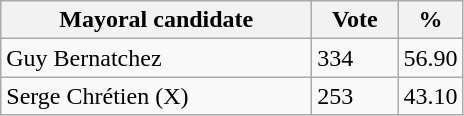<table class="wikitable">
<tr>
<th bgcolor="#DDDDFF" width="200px">Mayoral candidate</th>
<th bgcolor="#DDDDFF" width="50px">Vote</th>
<th bgcolor="#DDDDFF" width="30px">%</th>
</tr>
<tr>
<td>Guy Bernatchez</td>
<td>334</td>
<td>56.90</td>
</tr>
<tr>
<td>Serge Chrétien (X)</td>
<td>253</td>
<td>43.10</td>
</tr>
</table>
